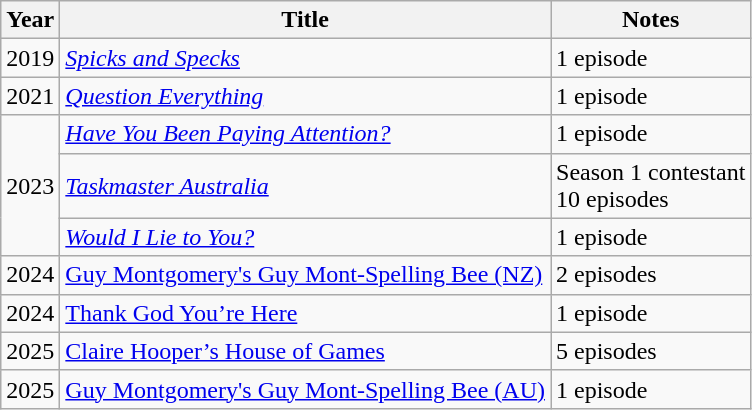<table class="wikitable">
<tr>
<th>Year</th>
<th>Title</th>
<th>Notes</th>
</tr>
<tr>
<td>2019</td>
<td><em><a href='#'>Spicks and Specks</a></em></td>
<td>1 episode</td>
</tr>
<tr>
<td>2021</td>
<td><em><a href='#'>Question Everything</a></em></td>
<td>1 episode</td>
</tr>
<tr>
<td rowspan="3">2023</td>
<td><em><a href='#'>Have You Been Paying Attention?</a></em></td>
<td>1 episode</td>
</tr>
<tr>
<td><em><a href='#'>Taskmaster Australia</a></em></td>
<td>Season 1 contestant<br>10 episodes</td>
</tr>
<tr>
<td><em><a href='#'>Would I Lie to You?</a></em></td>
<td>1 episode</td>
</tr>
<tr>
<td>2024</td>
<td><a href='#'>Guy Montgomery's Guy Mont-Spelling Bee (NZ)</a></td>
<td>2 episodes</td>
</tr>
<tr>
<td>2024</td>
<td><a href='#'>Thank God You’re Here</a></td>
<td>1 episode</td>
</tr>
<tr>
<td>2025</td>
<td><a href='#'>Claire Hooper’s House of Games</a></td>
<td>5 episodes</td>
</tr>
<tr>
<td>2025</td>
<td><a href='#'>Guy Montgomery's Guy Mont-Spelling Bee (AU)</a></td>
<td>1 episode</td>
</tr>
</table>
